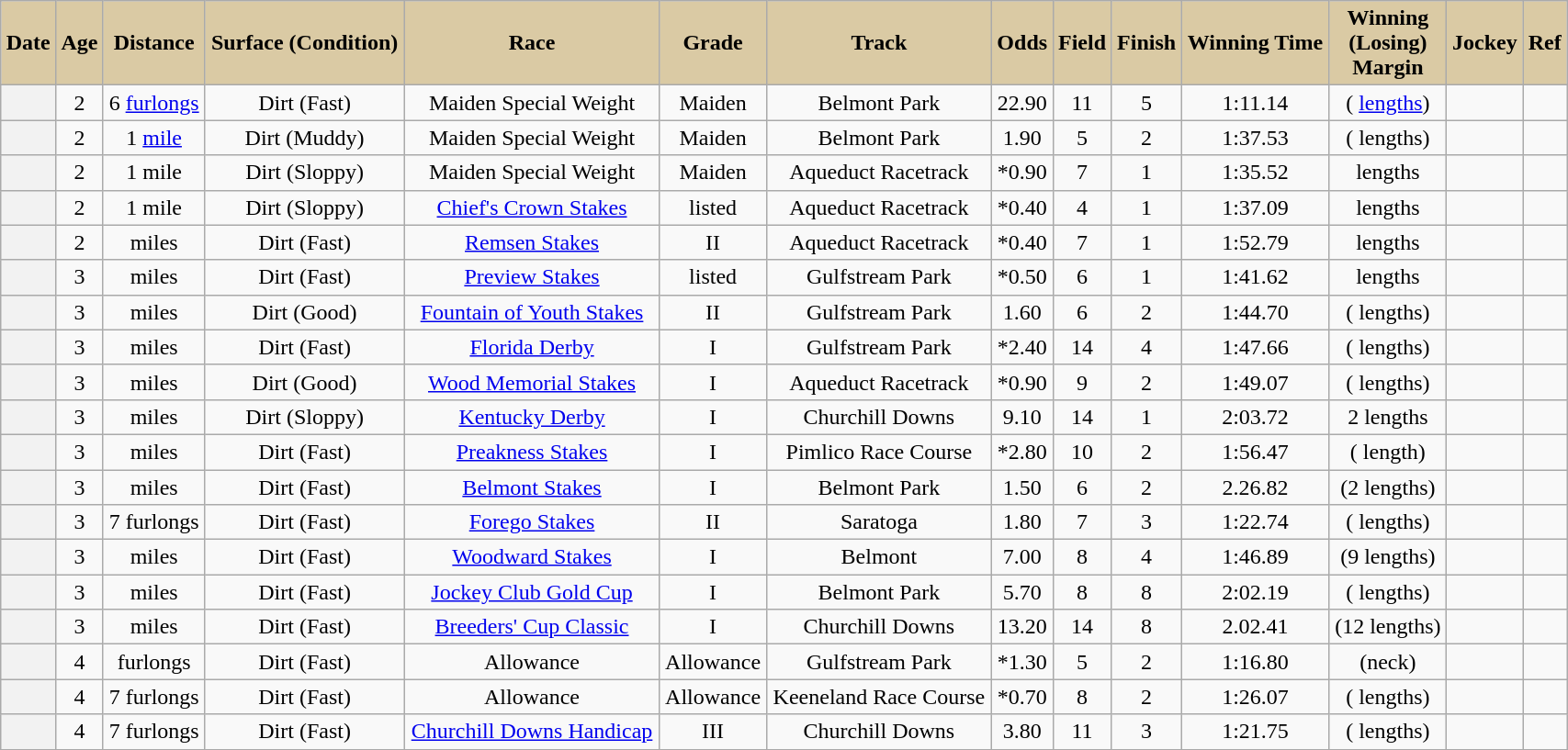<table class = "wikitable sortable" style="text-align:center; width:90%">
<tr>
<th scope="col" style="background:#dacaa4;">Date</th>
<th scope="col" style="background:#dacaa4">Age</th>
<th scope="col" style="background:#dacaa4;">Distance</th>
<th scope="col" style="background:#dacaa4;">Surface (Condition)</th>
<th scope="col" style="background:#dacaa4;">Race</th>
<th scope="col" style="background:#dacaa4;">Grade</th>
<th scope="col" style="background:#dacaa4;">Track</th>
<th scope="col" style="background:#dacaa4;">Odds</th>
<th scope="col" style="background:#dacaa4;">Field</th>
<th scope="col" style="background:#dacaa4;">Finish</th>
<th scope="col" style="background:#dacaa4;">Winning Time</th>
<th scope="col" style="background:#dacaa4;">Winning<br>(Losing)<br>Margin</th>
<th scope="col" style="background:#dacaa4;">Jockey</th>
<th scope="col" class="unsortable" style="background:#dacaa4;">Ref</th>
</tr>
<tr>
<th scope="row" style="font-weight:normal;"></th>
<td>2</td>
<td> 6 <a href='#'>furlongs</a></td>
<td>Dirt (Fast)</td>
<td>Maiden Special Weight</td>
<td>Maiden</td>
<td>Belmont Park</td>
<td>22.90</td>
<td>11</td>
<td>5</td>
<td>1:11.14</td>
<td>( <a href='#'>lengths</a>)</td>
<td></td>
<td></td>
</tr>
<tr>
<th scope="row" style="font-weight:normal;"></th>
<td>2</td>
<td> 1 <a href='#'>mile</a></td>
<td>Dirt (Muddy)</td>
<td>Maiden Special Weight</td>
<td>Maiden</td>
<td>Belmont Park</td>
<td>1.90</td>
<td>5</td>
<td>2</td>
<td>1:37.53</td>
<td>( lengths)</td>
<td></td>
<td></td>
</tr>
<tr>
<th scope="row" style="font-weight:normal;"></th>
<td>2</td>
<td> 1 mile</td>
<td>Dirt (Sloppy)</td>
<td>Maiden Special Weight</td>
<td>Maiden</td>
<td>Aqueduct Racetrack</td>
<td>*0.90</td>
<td>7</td>
<td>1</td>
<td>1:35.52</td>
<td> lengths</td>
<td></td>
<td></td>
</tr>
<tr>
<th scope="row" style="font-weight:normal;"></th>
<td>2</td>
<td> 1 mile</td>
<td>Dirt (Sloppy)</td>
<td><a href='#'>Chief's Crown Stakes</a></td>
<td>listed</td>
<td>Aqueduct Racetrack</td>
<td>*0.40</td>
<td>4</td>
<td>1</td>
<td>1:37.09</td>
<td> lengths</td>
<td></td>
<td></td>
</tr>
<tr>
<th scope="row" style="font-weight:normal;"></th>
<td>2</td>
<td>  miles</td>
<td>Dirt (Fast)</td>
<td><a href='#'>Remsen Stakes</a></td>
<td>II</td>
<td>Aqueduct Racetrack</td>
<td>*0.40</td>
<td>7</td>
<td>1</td>
<td>1:52.79</td>
<td> lengths</td>
<td></td>
<td></td>
</tr>
<tr>
<th scope="row" style="font-weight:normal;"></th>
<td>3</td>
<td>  miles</td>
<td>Dirt (Fast)</td>
<td><a href='#'>Preview Stakes</a></td>
<td>listed</td>
<td>Gulfstream Park</td>
<td>*0.50</td>
<td>6</td>
<td>1</td>
<td>1:41.62</td>
<td> lengths</td>
<td></td>
<td></td>
</tr>
<tr>
<th scope="row" style="font-weight:normal;"></th>
<td>3</td>
<td>  miles</td>
<td>Dirt (Good)</td>
<td><a href='#'>Fountain of Youth Stakes</a></td>
<td>II</td>
<td>Gulfstream Park</td>
<td>1.60</td>
<td>6</td>
<td>2</td>
<td>1:44.70</td>
<td>( lengths)</td>
<td></td>
<td></td>
</tr>
<tr>
<th scope="row" style="font-weight:normal;"></th>
<td>3</td>
<td>  miles</td>
<td>Dirt (Fast)</td>
<td><a href='#'>Florida Derby</a></td>
<td>I</td>
<td>Gulfstream Park</td>
<td>*2.40</td>
<td>14</td>
<td>4</td>
<td>1:47.66</td>
<td>( lengths)</td>
<td></td>
<td></td>
</tr>
<tr>
<th scope="row" style="font-weight:normal;"></th>
<td>3</td>
<td>  miles</td>
<td>Dirt (Good)</td>
<td><a href='#'>Wood Memorial Stakes</a></td>
<td>I</td>
<td>Aqueduct Racetrack</td>
<td>*0.90</td>
<td>9</td>
<td>2</td>
<td>1:49.07</td>
<td>( lengths)</td>
<td></td>
<td></td>
</tr>
<tr>
<th scope="row" style="font-weight:normal;"></th>
<td>3</td>
<td>  miles</td>
<td>Dirt (Sloppy)</td>
<td><a href='#'>Kentucky Derby</a></td>
<td>I</td>
<td>Churchill Downs</td>
<td>9.10</td>
<td>14</td>
<td>1</td>
<td>2:03.72</td>
<td>2 lengths</td>
<td></td>
<td></td>
</tr>
<tr>
<th scope="row" style="font-weight:normal;"></th>
<td>3</td>
<td>  miles</td>
<td>Dirt (Fast)</td>
<td><a href='#'>Preakness Stakes</a></td>
<td>I</td>
<td>Pimlico Race Course</td>
<td>*2.80</td>
<td>10</td>
<td>2</td>
<td>1:56.47</td>
<td>( length)</td>
<td></td>
<td></td>
</tr>
<tr>
<th scope="row" style="font-weight:normal;"></th>
<td>3</td>
<td>  miles</td>
<td>Dirt (Fast)</td>
<td><a href='#'>Belmont Stakes</a></td>
<td>I</td>
<td>Belmont Park</td>
<td>1.50</td>
<td>6</td>
<td>2</td>
<td>2.26.82</td>
<td>(2 lengths)</td>
<td></td>
<td></td>
</tr>
<tr>
<th scope="row" style="font-weight:normal;"></th>
<td>3</td>
<td> 7 furlongs</td>
<td>Dirt (Fast)</td>
<td><a href='#'>Forego Stakes</a></td>
<td>II</td>
<td>Saratoga</td>
<td>1.80</td>
<td>7</td>
<td>3</td>
<td>1:22.74</td>
<td>( lengths)</td>
<td></td>
<td></td>
</tr>
<tr>
<th scope="row" style="font-weight:normal;"></th>
<td>3</td>
<td>  miles</td>
<td>Dirt (Fast)</td>
<td><a href='#'>Woodward Stakes</a></td>
<td>I</td>
<td>Belmont</td>
<td>7.00</td>
<td>8</td>
<td>4</td>
<td>1:46.89</td>
<td>(9 lengths)</td>
<td></td>
<td></td>
</tr>
<tr>
<th scope="row" style="font-weight:normal;"></th>
<td>3</td>
<td>  miles</td>
<td>Dirt (Fast)</td>
<td><a href='#'>Jockey Club Gold Cup</a></td>
<td>I</td>
<td>Belmont Park</td>
<td>5.70</td>
<td>8</td>
<td>8</td>
<td>2:02.19</td>
<td>( lengths)</td>
<td></td>
<td></td>
</tr>
<tr>
<th scope="row" style="font-weight:normal;"></th>
<td>3</td>
<td>  miles</td>
<td>Dirt (Fast)</td>
<td><a href='#'>Breeders' Cup Classic</a></td>
<td>I</td>
<td>Churchill Downs</td>
<td>13.20</td>
<td>14</td>
<td>8</td>
<td>2.02.41</td>
<td>(12 lengths)</td>
<td></td>
<td></td>
</tr>
<tr>
<th scope="row" style="font-weight:normal;"></th>
<td>4</td>
<td>  furlongs</td>
<td>Dirt (Fast)</td>
<td>Allowance</td>
<td>Allowance</td>
<td>Gulfstream Park</td>
<td>*1.30</td>
<td>5</td>
<td>2</td>
<td>1:16.80</td>
<td>(neck)</td>
<td></td>
<td></td>
</tr>
<tr>
<th scope="row" style="font-weight:normal;"></th>
<td>4</td>
<td> 7 furlongs</td>
<td>Dirt (Fast)</td>
<td>Allowance</td>
<td>Allowance</td>
<td>Keeneland Race Course</td>
<td>*0.70</td>
<td>8</td>
<td>2</td>
<td>1:26.07</td>
<td>( lengths)</td>
<td></td>
<td></td>
</tr>
<tr>
<th scope="row" style="font-weight:normal;"></th>
<td>4</td>
<td> 7 furlongs</td>
<td>Dirt (Fast)</td>
<td><a href='#'>Churchill Downs Handicap</a></td>
<td>III</td>
<td>Churchill Downs</td>
<td>3.80</td>
<td>11</td>
<td>3</td>
<td>1:21.75</td>
<td>( lengths)</td>
<td></td>
<td></td>
</tr>
<tr>
</tr>
</table>
